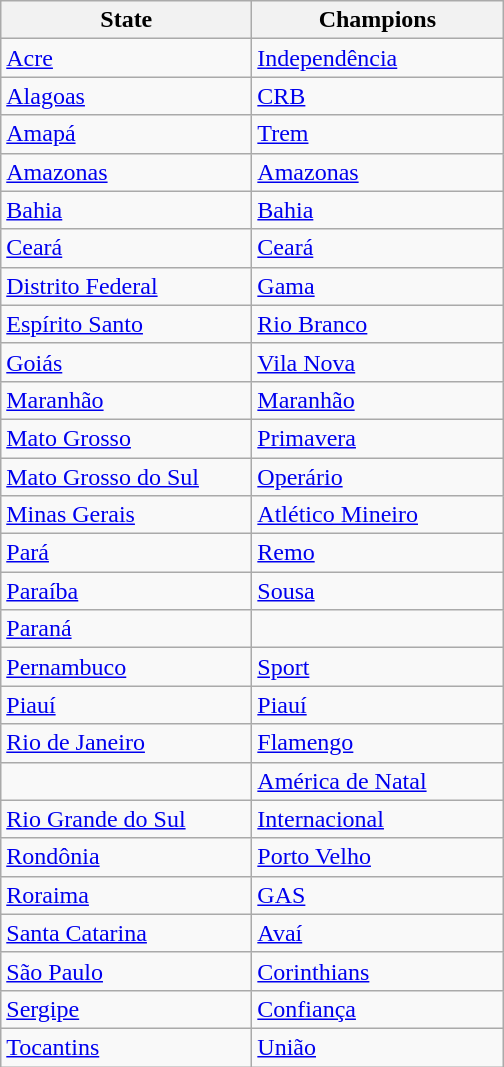<table class="wikitable">
<tr>
<th width=160px>State</th>
<th width=160px>Champions</th>
</tr>
<tr>
<td> <a href='#'>Acre</a></td>
<td><a href='#'>Independência</a></td>
</tr>
<tr>
<td> <a href='#'>Alagoas</a></td>
<td><a href='#'>CRB</a></td>
</tr>
<tr>
<td> <a href='#'>Amapá</a></td>
<td><a href='#'>Trem</a></td>
</tr>
<tr>
<td> <a href='#'>Amazonas</a></td>
<td><a href='#'>Amazonas</a></td>
</tr>
<tr>
<td> <a href='#'>Bahia</a></td>
<td><a href='#'>Bahia</a></td>
</tr>
<tr>
<td> <a href='#'>Ceará</a></td>
<td><a href='#'>Ceará</a></td>
</tr>
<tr>
<td> <a href='#'>Distrito Federal</a></td>
<td><a href='#'>Gama</a></td>
</tr>
<tr>
<td> <a href='#'>Espírito Santo</a></td>
<td><a href='#'>Rio Branco</a></td>
</tr>
<tr>
<td> <a href='#'>Goiás</a></td>
<td><a href='#'>Vila Nova</a></td>
</tr>
<tr>
<td> <a href='#'>Maranhão</a></td>
<td><a href='#'>Maranhão</a></td>
</tr>
<tr>
<td> <a href='#'>Mato Grosso</a></td>
<td><a href='#'>Primavera</a></td>
</tr>
<tr>
<td> <a href='#'>Mato Grosso do Sul</a></td>
<td><a href='#'>Operário</a></td>
</tr>
<tr>
<td> <a href='#'>Minas Gerais</a></td>
<td><a href='#'>Atlético Mineiro</a></td>
</tr>
<tr>
<td> <a href='#'>Pará</a></td>
<td><a href='#'>Remo</a></td>
</tr>
<tr>
<td> <a href='#'>Paraíba</a></td>
<td><a href='#'>Sousa</a></td>
</tr>
<tr>
<td> <a href='#'>Paraná</a></td>
<td></td>
</tr>
<tr>
<td> <a href='#'>Pernambuco</a></td>
<td><a href='#'>Sport</a></td>
</tr>
<tr>
<td> <a href='#'>Piauí</a></td>
<td><a href='#'>Piauí</a></td>
</tr>
<tr>
<td> <a href='#'>Rio de Janeiro</a></td>
<td><a href='#'>Flamengo</a></td>
</tr>
<tr>
<td></td>
<td><a href='#'>América de Natal</a></td>
</tr>
<tr>
<td> <a href='#'>Rio Grande do Sul</a></td>
<td><a href='#'>Internacional</a></td>
</tr>
<tr>
<td> <a href='#'>Rondônia</a></td>
<td><a href='#'>Porto Velho</a></td>
</tr>
<tr>
<td> <a href='#'>Roraima</a></td>
<td><a href='#'>GAS</a></td>
</tr>
<tr>
<td> <a href='#'>Santa Catarina</a></td>
<td><a href='#'>Avaí</a></td>
</tr>
<tr>
<td> <a href='#'>São Paulo</a></td>
<td><a href='#'>Corinthians</a></td>
</tr>
<tr>
<td> <a href='#'>Sergipe</a></td>
<td><a href='#'>Confiança</a></td>
</tr>
<tr>
<td> <a href='#'>Tocantins</a></td>
<td><a href='#'>União</a></td>
</tr>
</table>
